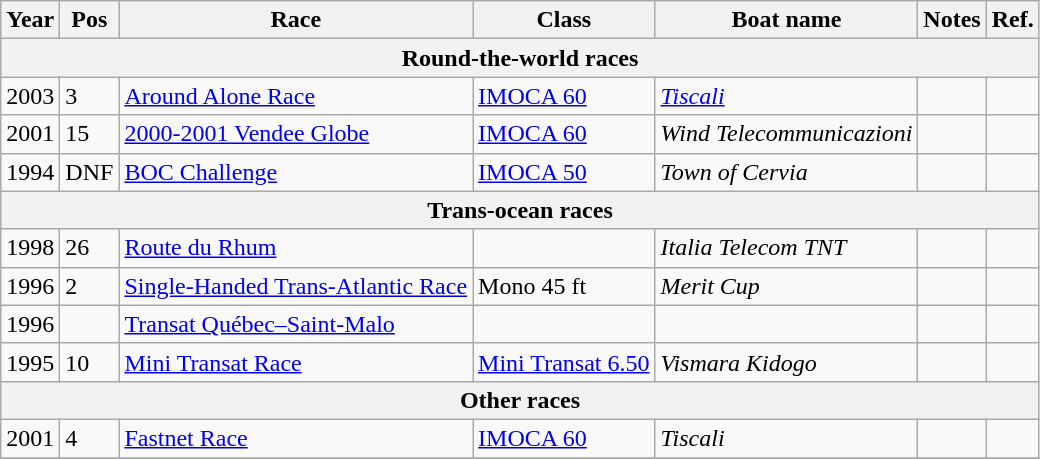<table class="wikitable sortable">
<tr>
<th>Year</th>
<th>Pos</th>
<th>Race</th>
<th>Class</th>
<th>Boat name</th>
<th>Notes</th>
<th>Ref.</th>
</tr>
<tr>
<th colspan = 7><strong>Round-the-world races</strong></th>
</tr>
<tr>
<td>2003</td>
<td>3</td>
<td><a href='#'>Around Alone Race</a></td>
<td><a href='#'>IMOCA 60</a></td>
<td><em><a href='#'>Tiscali</a></em></td>
<td></td>
<td></td>
</tr>
<tr>
<td>2001</td>
<td>15</td>
<td><a href='#'>2000-2001 Vendee Globe</a></td>
<td><a href='#'>IMOCA 60</a></td>
<td><em>Wind Telecommunicazioni</em></td>
<td></td>
<td></td>
</tr>
<tr>
<td>1994</td>
<td>DNF</td>
<td><a href='#'>BOC Challenge</a></td>
<td><a href='#'>IMOCA 50</a></td>
<td><em>Town of Cervia</em></td>
<td></td>
<td></td>
</tr>
<tr>
<th colspan = 7><strong>Trans-ocean races</strong></th>
</tr>
<tr>
<td>1998</td>
<td>26</td>
<td><a href='#'>Route du Rhum</a></td>
<td></td>
<td><em>Italia Telecom TNT</em></td>
<td></td>
<td></td>
</tr>
<tr>
<td>1996</td>
<td>2</td>
<td><a href='#'>Single-Handed Trans-Atlantic Race</a></td>
<td>Mono 45 ft</td>
<td><em>Merit Cup</em></td>
<td></td>
<td></td>
</tr>
<tr>
<td>1996</td>
<td></td>
<td><a href='#'>Transat Québec–Saint-Malo</a></td>
<td></td>
<td></td>
<td></td>
<td></td>
</tr>
<tr>
<td>1995</td>
<td>10</td>
<td><a href='#'>Mini Transat Race</a></td>
<td><a href='#'>Mini Transat 6.50</a></td>
<td><em>Vismara Kidogo</em></td>
<td></td>
<td></td>
</tr>
<tr>
<th colspan = 7><strong>Other races</strong></th>
</tr>
<tr>
<td>2001</td>
<td>4</td>
<td><a href='#'>Fastnet Race</a></td>
<td><a href='#'>IMOCA 60</a></td>
<td><em>Tiscali</em></td>
<td></td>
<td></td>
</tr>
<tr>
</tr>
</table>
